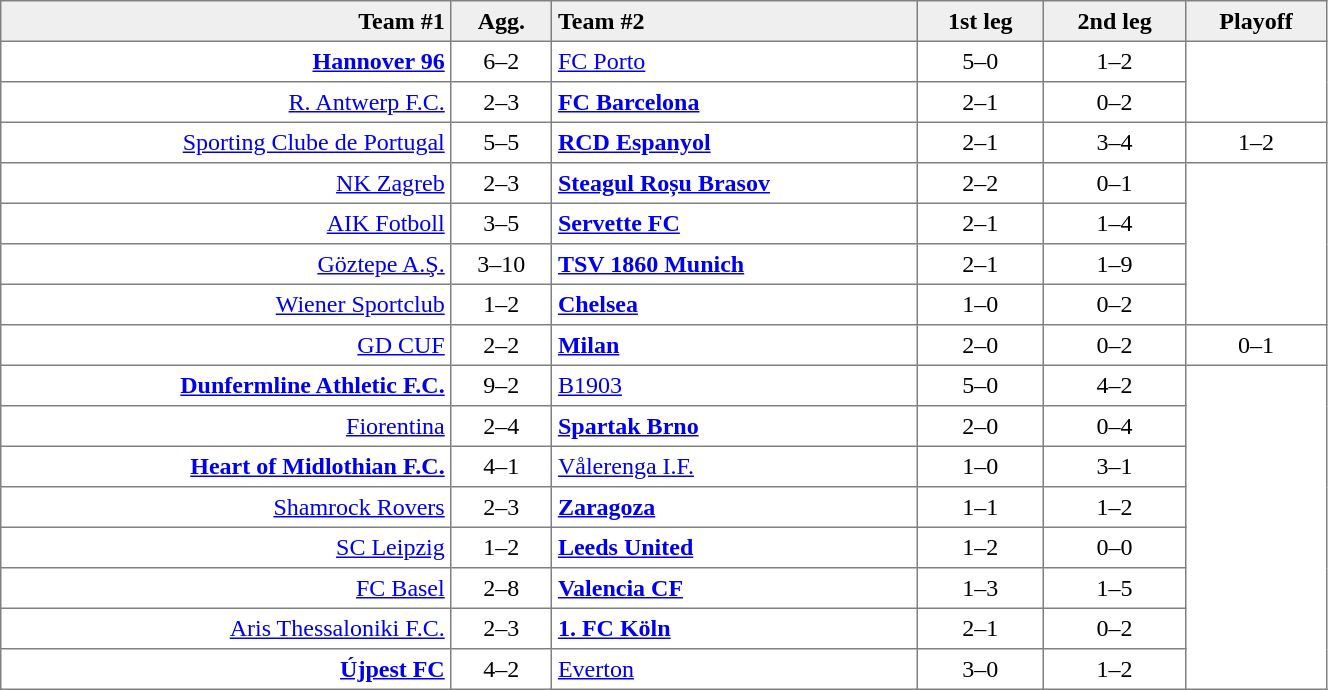<table border=1 cellspacing=0 cellpadding=4 style="border-collapse: collapse;" width=70%>
<tr bgcolor="efefef">
<th align=right>Team #1</th>
<th>Agg.</th>
<th align=left>Team #2</th>
<th>1st leg</th>
<th>2nd leg</th>
<th>Playoff</th>
</tr>
<tr>
<td align=right><strong><a href='#'>Hannover 96</a></strong> </td>
<td align=center>6–2</td>
<td> <a href='#'>FC Porto</a></td>
<td align=center>5–0</td>
<td align=center>1–2</td>
</tr>
<tr>
<td align=right><a href='#'>R. Antwerp F.C.</a> </td>
<td align=center>2–3</td>
<td> <strong><a href='#'>FC Barcelona</a></strong></td>
<td align=center>2–1</td>
<td align=center>0–2</td>
</tr>
<tr>
<td align=right><a href='#'>Sporting Clube de Portugal</a> </td>
<td align=center>5–5</td>
<td> <strong><a href='#'>RCD Espanyol</a></strong></td>
<td align=center>2–1</td>
<td align=center>3–4</td>
<td align=center>1–2</td>
</tr>
<tr>
<td align=right><a href='#'>NK Zagreb</a> </td>
<td align=center>2–3</td>
<td> <strong><a href='#'>Steagul Roșu Brasov</a></strong></td>
<td align=center>2–2</td>
<td align=center>0–1</td>
</tr>
<tr>
<td align=right><a href='#'>AIK Fotboll</a> </td>
<td align=center>3–5</td>
<td> <strong><a href='#'>Servette FC</a></strong></td>
<td align=center>2–1</td>
<td align=center>1–4</td>
</tr>
<tr>
<td align=right><a href='#'>Göztepe A.Ş.</a> </td>
<td align=center>3–10</td>
<td> <strong><a href='#'>TSV 1860 Munich</a></strong></td>
<td align=center>2–1</td>
<td align=center>1–9</td>
</tr>
<tr>
<td align=right><a href='#'>Wiener Sportclub</a> </td>
<td align=center>1–2</td>
<td> <strong><a href='#'>Chelsea</a></strong></td>
<td align=center>1–0</td>
<td align=center>0–2</td>
</tr>
<tr>
<td align=right><a href='#'>GD CUF</a> </td>
<td align=center>2–2</td>
<td> <strong><a href='#'>Milan</a></strong></td>
<td align=center>2–0</td>
<td align=center>0–2</td>
<td align=center>0–1</td>
</tr>
<tr>
<td align=right><strong><a href='#'>Dunfermline Athletic F.C.</a></strong> </td>
<td align=center>9–2</td>
<td> <a href='#'>B1903</a></td>
<td align=center>5–0</td>
<td align=center>4–2</td>
</tr>
<tr>
<td align=right><a href='#'>Fiorentina</a> </td>
<td align=center>2–4</td>
<td> <strong><a href='#'>Spartak Brno</a></strong></td>
<td align=center>2–0</td>
<td align=center>0–4</td>
</tr>
<tr>
<td align=right><strong><a href='#'>Heart of Midlothian F.C.</a></strong> </td>
<td align=center>4–1</td>
<td> <a href='#'>Vålerenga I.F.</a></td>
<td align=center>1–0</td>
<td align=center>3–1</td>
</tr>
<tr>
<td align=right><a href='#'>Shamrock Rovers</a> </td>
<td align=center>2–3</td>
<td> <strong><a href='#'>Zaragoza</a></strong></td>
<td align=center>1–1</td>
<td align=center>1–2</td>
</tr>
<tr>
<td align=right><a href='#'>SC Leipzig</a> </td>
<td align=center>1–2</td>
<td> <strong><a href='#'>Leeds United</a></strong></td>
<td align=center>1–2</td>
<td align=center>0–0</td>
</tr>
<tr>
<td align=right><a href='#'>FC Basel</a> </td>
<td align=center>2–8</td>
<td> <strong><a href='#'>Valencia CF</a></strong></td>
<td align=center>1–3</td>
<td align=center>1–5</td>
</tr>
<tr>
<td align=right><a href='#'>Aris Thessaloniki F.C.</a> </td>
<td align=center>2–3</td>
<td> <strong><a href='#'>1. FC Köln</a></strong></td>
<td align=center>2–1</td>
<td align=center>0–2</td>
</tr>
<tr>
<td align=right><strong><a href='#'>Újpest FC</a></strong> </td>
<td align=center>4–2</td>
<td> <a href='#'>Everton</a></td>
<td align=center>3–0</td>
<td align=center>1–2</td>
</tr>
</table>
